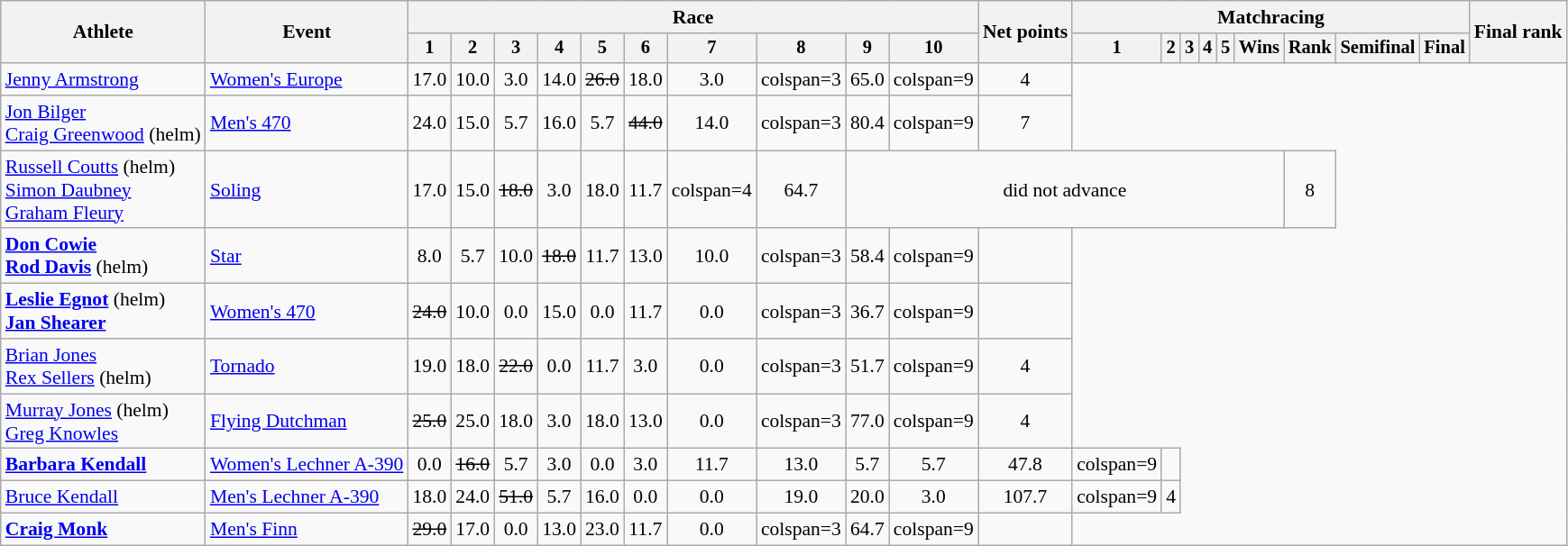<table class="wikitable" style="font-size:90%">
<tr>
<th rowspan=2>Athlete</th>
<th rowspan=2>Event</th>
<th colspan=10>Race</th>
<th rowspan=2>Net points</th>
<th colspan=9>Matchracing</th>
<th rowspan=2>Final rank</th>
</tr>
<tr style="font-size:95%">
<th>1</th>
<th>2</th>
<th>3</th>
<th>4</th>
<th>5</th>
<th>6</th>
<th>7</th>
<th>8</th>
<th>9</th>
<th>10</th>
<th>1</th>
<th>2</th>
<th>3</th>
<th>4</th>
<th>5</th>
<th>Wins</th>
<th>Rank</th>
<th>Semifinal</th>
<th>Final</th>
</tr>
<tr align=center>
<td align=left><a href='#'>Jenny Armstrong</a></td>
<td align=left><a href='#'>Women's Europe</a></td>
<td>17.0</td>
<td>10.0</td>
<td>3.0</td>
<td>14.0</td>
<td><s>26.0</s></td>
<td>18.0</td>
<td>3.0</td>
<td>colspan=3 </td>
<td>65.0</td>
<td>colspan=9 </td>
<td>4</td>
</tr>
<tr align=center>
<td align=left><a href='#'>Jon Bilger</a><br><a href='#'>Craig Greenwood</a> (helm)</td>
<td align=left><a href='#'>Men's 470</a></td>
<td>24.0</td>
<td>15.0</td>
<td>5.7</td>
<td>16.0</td>
<td>5.7</td>
<td><s>44.0</s></td>
<td>14.0</td>
<td>colspan=3 </td>
<td>80.4</td>
<td>colspan=9 </td>
<td>7</td>
</tr>
<tr align=center>
<td align=left><a href='#'>Russell Coutts</a> (helm)<br><a href='#'>Simon Daubney</a><br><a href='#'>Graham Fleury</a></td>
<td align=left><a href='#'>Soling</a></td>
<td>17.0</td>
<td>15.0</td>
<td><s>18.0</s></td>
<td>3.0</td>
<td>18.0</td>
<td>11.7</td>
<td>colspan=4 </td>
<td>64.7</td>
<td colspan=9>did not advance</td>
<td>8</td>
</tr>
<tr align=center>
<td align=left><strong><a href='#'>Don Cowie</a><br><a href='#'>Rod Davis</a></strong> (helm)</td>
<td align=left><a href='#'>Star</a></td>
<td>8.0</td>
<td>5.7</td>
<td>10.0</td>
<td><s>18.0</s></td>
<td>11.7</td>
<td>13.0</td>
<td>10.0</td>
<td>colspan=3 </td>
<td>58.4</td>
<td>colspan=9 </td>
<td></td>
</tr>
<tr align=center>
<td align=left><strong><a href='#'>Leslie Egnot</a></strong> (helm)<br><strong><a href='#'>Jan Shearer</a></strong></td>
<td align=left><a href='#'>Women's 470</a></td>
<td><s>24.0</s></td>
<td>10.0</td>
<td>0.0</td>
<td>15.0</td>
<td>0.0</td>
<td>11.7</td>
<td>0.0</td>
<td>colspan=3 </td>
<td>36.7</td>
<td>colspan=9 </td>
<td></td>
</tr>
<tr align=center>
<td align=left><a href='#'>Brian Jones</a><br><a href='#'>Rex Sellers</a> (helm)</td>
<td align=left><a href='#'>Tornado</a></td>
<td>19.0</td>
<td>18.0</td>
<td><s>22.0</s></td>
<td>0.0</td>
<td>11.7</td>
<td>3.0</td>
<td>0.0</td>
<td>colspan=3 </td>
<td>51.7</td>
<td>colspan=9 </td>
<td>4</td>
</tr>
<tr align=center>
<td align=left><a href='#'>Murray Jones</a> (helm)<br><a href='#'>Greg Knowles</a></td>
<td align=left><a href='#'>Flying Dutchman</a></td>
<td><s>25.0</s></td>
<td>25.0</td>
<td>18.0</td>
<td>3.0</td>
<td>18.0</td>
<td>13.0</td>
<td>0.0</td>
<td>colspan=3 </td>
<td>77.0</td>
<td>colspan=9 </td>
<td>4</td>
</tr>
<tr align=center>
<td align=left><strong><a href='#'>Barbara Kendall</a></strong></td>
<td align=left><a href='#'>Women's Lechner A-390</a></td>
<td>0.0</td>
<td><s>16.0</s></td>
<td>5.7</td>
<td>3.0</td>
<td>0.0</td>
<td>3.0</td>
<td>11.7</td>
<td>13.0</td>
<td>5.7</td>
<td>5.7</td>
<td>47.8</td>
<td>colspan=9 </td>
<td></td>
</tr>
<tr align=center>
<td align=left><a href='#'>Bruce Kendall</a></td>
<td align=left><a href='#'>Men's Lechner A-390</a></td>
<td>18.0</td>
<td>24.0</td>
<td><s>51.0</s></td>
<td>5.7</td>
<td>16.0</td>
<td>0.0</td>
<td>0.0</td>
<td>19.0</td>
<td>20.0</td>
<td>3.0</td>
<td>107.7</td>
<td>colspan=9 </td>
<td>4</td>
</tr>
<tr align=center>
<td align=left><strong><a href='#'>Craig Monk</a></strong></td>
<td align=left><a href='#'>Men's Finn</a></td>
<td><s>29.0</s></td>
<td>17.0</td>
<td>0.0</td>
<td>13.0</td>
<td>23.0</td>
<td>11.7</td>
<td>0.0</td>
<td>colspan=3 </td>
<td>64.7</td>
<td>colspan=9 </td>
<td></td>
</tr>
</table>
